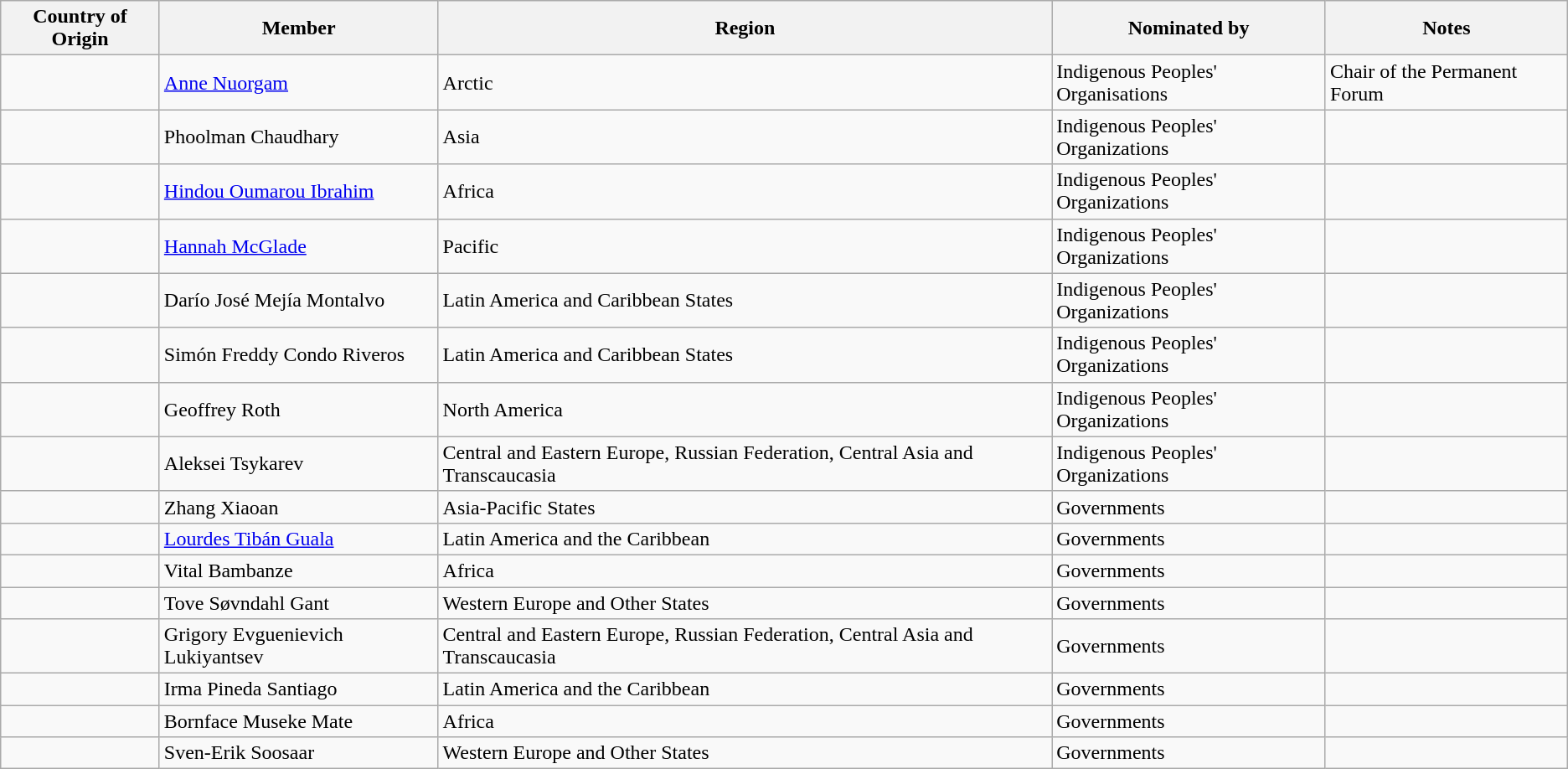<table class="wikitable sortable">
<tr>
<th>Country of Origin</th>
<th>Member</th>
<th>Region</th>
<th>Nominated by</th>
<th>Notes</th>
</tr>
<tr>
<td></td>
<td><a href='#'>Anne Nuorgam</a></td>
<td>Arctic</td>
<td>Indigenous Peoples' Organisations</td>
<td>Chair of the Permanent Forum</td>
</tr>
<tr>
<td></td>
<td>Phoolman Chaudhary</td>
<td>Asia</td>
<td>Indigenous Peoples' Organizations</td>
<td></td>
</tr>
<tr>
<td></td>
<td><a href='#'>Hindou Oumarou Ibrahim</a></td>
<td>Africa</td>
<td>Indigenous Peoples' Organizations</td>
<td></td>
</tr>
<tr>
<td></td>
<td><a href='#'>Hannah McGlade</a></td>
<td>Pacific</td>
<td>Indigenous Peoples' Organizations</td>
<td></td>
</tr>
<tr>
<td></td>
<td>Darío José Mejía Montalvo</td>
<td>Latin America and Caribbean States</td>
<td>Indigenous Peoples' Organizations</td>
<td></td>
</tr>
<tr>
<td></td>
<td>Simón Freddy Condo Riveros</td>
<td>Latin America and Caribbean States</td>
<td>Indigenous Peoples' Organizations</td>
<td></td>
</tr>
<tr>
<td></td>
<td>Geoffrey Roth</td>
<td>North America</td>
<td>Indigenous Peoples' Organizations</td>
<td></td>
</tr>
<tr>
<td></td>
<td>Aleksei Tsykarev</td>
<td>Central and Eastern Europe, Russian Federation, Central Asia and Transcaucasia</td>
<td>Indigenous Peoples' Organizations</td>
<td></td>
</tr>
<tr>
<td></td>
<td>Zhang Xiaoan</td>
<td>Asia-Pacific States</td>
<td>Governments</td>
<td></td>
</tr>
<tr>
<td></td>
<td><a href='#'>Lourdes Tibán Guala</a></td>
<td>Latin America and the Caribbean</td>
<td>Governments</td>
<td></td>
</tr>
<tr>
<td></td>
<td>Vital Bambanze</td>
<td>Africa</td>
<td>Governments</td>
<td></td>
</tr>
<tr>
<td></td>
<td>Tove Søvndahl Gant</td>
<td>Western Europe and Other States</td>
<td>Governments</td>
<td></td>
</tr>
<tr>
<td></td>
<td>Grigory Evguenievich Lukiyantsev</td>
<td>Central and Eastern Europe, Russian Federation, Central Asia and Transcaucasia</td>
<td>Governments</td>
<td></td>
</tr>
<tr>
<td></td>
<td>Irma Pineda Santiago</td>
<td>Latin America and the Caribbean</td>
<td>Governments</td>
<td></td>
</tr>
<tr>
<td></td>
<td>Bornface Museke Mate</td>
<td>Africa</td>
<td>Governments</td>
<td></td>
</tr>
<tr>
<td></td>
<td>Sven-Erik Soosaar</td>
<td>Western Europe and Other States</td>
<td>Governments</td>
<td></td>
</tr>
</table>
